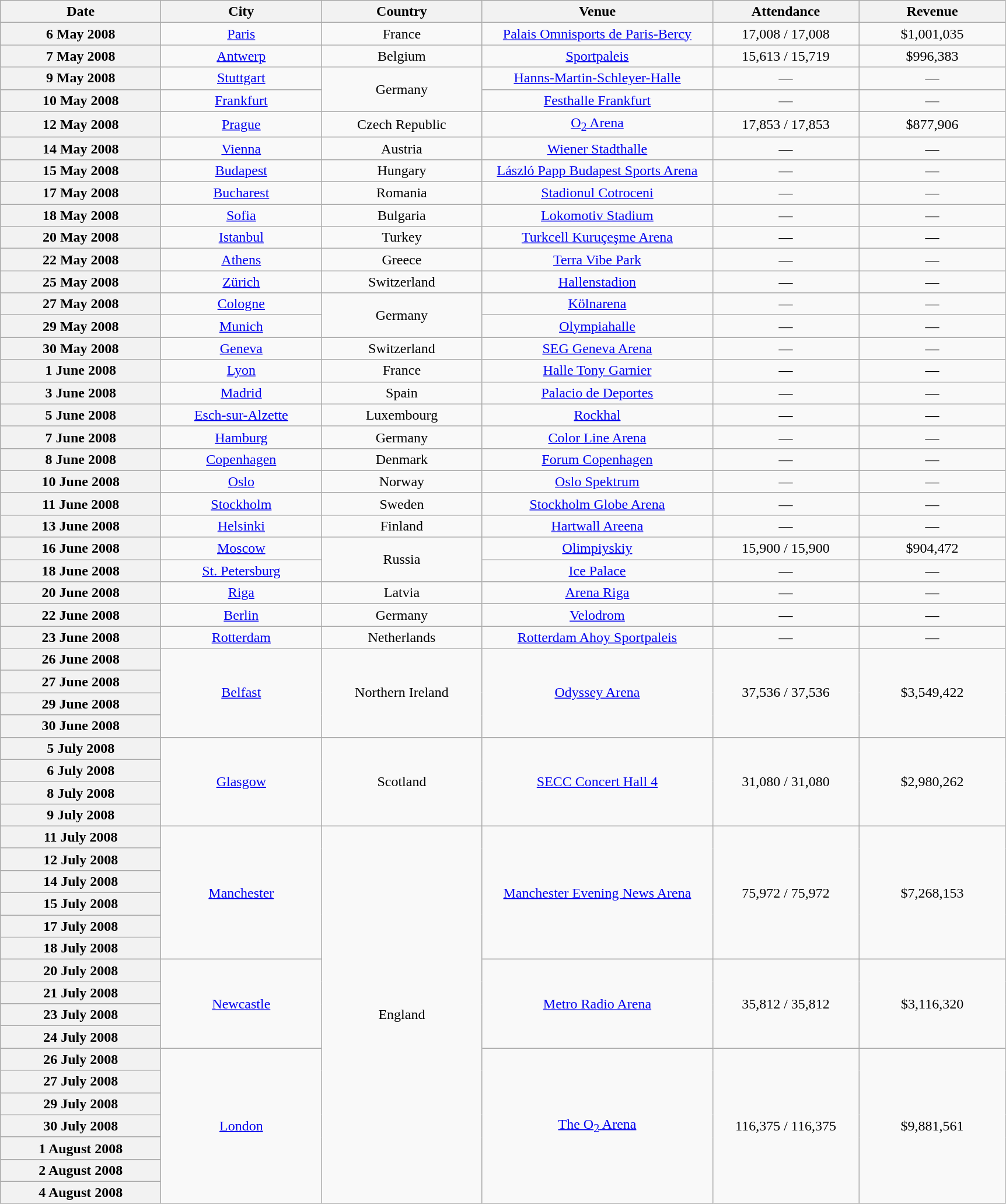<table class="wikitable plainrowheaders" style="text-align:center;">
<tr>
<th scope="col" style="width:11em;">Date</th>
<th scope="col" style="width:11em;">City</th>
<th scope="col" style="width:11em;">Country</th>
<th scope="col" style="width:16em;">Venue</th>
<th scope="col" style="width:10em;">Attendance</th>
<th scope="col" style="width:10em;">Revenue</th>
</tr>
<tr>
<th scope="row">6 May 2008</th>
<td><a href='#'>Paris</a></td>
<td>France</td>
<td><a href='#'>Palais Omnisports de Paris-Bercy</a></td>
<td>17,008 / 17,008</td>
<td>$1,001,035</td>
</tr>
<tr>
<th scope="row">7 May 2008</th>
<td><a href='#'>Antwerp</a></td>
<td>Belgium</td>
<td><a href='#'>Sportpaleis</a></td>
<td>15,613 / 15,719</td>
<td>$996,383</td>
</tr>
<tr>
<th scope="row">9 May 2008</th>
<td><a href='#'>Stuttgart</a></td>
<td rowspan="2">Germany</td>
<td><a href='#'>Hanns-Martin-Schleyer-Halle</a></td>
<td>—</td>
<td>—</td>
</tr>
<tr>
<th scope="row">10 May 2008</th>
<td><a href='#'>Frankfurt</a></td>
<td><a href='#'>Festhalle Frankfurt</a></td>
<td>—</td>
<td>—</td>
</tr>
<tr>
<th scope="row">12 May 2008</th>
<td><a href='#'>Prague</a></td>
<td>Czech Republic</td>
<td><a href='#'>O<sub>2</sub> Arena</a></td>
<td>17,853 / 17,853</td>
<td>$877,906</td>
</tr>
<tr>
<th scope="row">14 May 2008</th>
<td><a href='#'>Vienna</a></td>
<td>Austria</td>
<td><a href='#'>Wiener Stadthalle</a></td>
<td>—</td>
<td>—</td>
</tr>
<tr>
<th scope="row">15 May 2008</th>
<td><a href='#'>Budapest</a></td>
<td>Hungary</td>
<td><a href='#'>László Papp Budapest Sports Arena</a></td>
<td>—</td>
<td>—</td>
</tr>
<tr>
<th scope="row">17 May 2008</th>
<td><a href='#'>Bucharest</a></td>
<td>Romania</td>
<td><a href='#'>Stadionul Cotroceni</a></td>
<td>—</td>
<td>—</td>
</tr>
<tr>
<th scope="row">18 May 2008</th>
<td><a href='#'>Sofia</a></td>
<td>Bulgaria</td>
<td><a href='#'>Lokomotiv Stadium</a></td>
<td>—</td>
<td>—</td>
</tr>
<tr>
<th scope="row">20 May 2008</th>
<td><a href='#'>Istanbul</a></td>
<td>Turkey</td>
<td><a href='#'>Turkcell Kuruçeşme Arena</a></td>
<td>—</td>
<td>—</td>
</tr>
<tr>
<th scope="row">22 May 2008</th>
<td><a href='#'>Athens</a></td>
<td>Greece</td>
<td><a href='#'>Terra Vibe Park</a></td>
<td>—</td>
<td>—</td>
</tr>
<tr>
<th scope="row">25 May 2008</th>
<td><a href='#'>Zürich</a></td>
<td>Switzerland</td>
<td><a href='#'>Hallenstadion</a></td>
<td>—</td>
<td>—</td>
</tr>
<tr>
<th scope="row">27 May 2008</th>
<td><a href='#'>Cologne</a></td>
<td rowspan="2">Germany</td>
<td><a href='#'>Kölnarena</a></td>
<td>—</td>
<td>—</td>
</tr>
<tr>
<th scope="row">29 May 2008</th>
<td><a href='#'>Munich</a></td>
<td><a href='#'>Olympiahalle</a></td>
<td>—</td>
<td>—</td>
</tr>
<tr>
<th scope="row">30 May 2008</th>
<td><a href='#'>Geneva</a></td>
<td>Switzerland</td>
<td><a href='#'>SEG Geneva Arena</a></td>
<td>—</td>
<td>—</td>
</tr>
<tr>
<th scope="row">1 June 2008</th>
<td><a href='#'>Lyon</a></td>
<td>France</td>
<td><a href='#'>Halle Tony Garnier</a></td>
<td>—</td>
<td>—</td>
</tr>
<tr>
<th scope="row">3 June 2008</th>
<td><a href='#'>Madrid</a></td>
<td>Spain</td>
<td><a href='#'>Palacio de Deportes</a></td>
<td>—</td>
<td>—</td>
</tr>
<tr>
<th scope="row">5 June 2008</th>
<td><a href='#'>Esch-sur-Alzette</a></td>
<td>Luxembourg</td>
<td><a href='#'>Rockhal</a></td>
<td>—</td>
<td>—</td>
</tr>
<tr>
<th scope="row">7 June 2008</th>
<td><a href='#'>Hamburg</a></td>
<td>Germany</td>
<td><a href='#'>Color Line Arena</a></td>
<td>—</td>
<td>—</td>
</tr>
<tr>
<th scope="row">8 June 2008</th>
<td><a href='#'>Copenhagen</a></td>
<td>Denmark</td>
<td><a href='#'>Forum Copenhagen</a></td>
<td>—</td>
<td>—</td>
</tr>
<tr>
<th scope="row">10 June 2008</th>
<td><a href='#'>Oslo</a></td>
<td>Norway</td>
<td><a href='#'>Oslo Spektrum</a></td>
<td>—</td>
<td>—</td>
</tr>
<tr>
<th scope="row">11 June 2008</th>
<td><a href='#'>Stockholm</a></td>
<td>Sweden</td>
<td><a href='#'>Stockholm Globe Arena</a></td>
<td>—</td>
<td>—</td>
</tr>
<tr>
<th scope="row">13 June 2008</th>
<td><a href='#'>Helsinki</a></td>
<td>Finland</td>
<td><a href='#'>Hartwall Areena</a></td>
<td>—</td>
<td>—</td>
</tr>
<tr>
<th scope="row">16 June 2008</th>
<td><a href='#'>Moscow</a></td>
<td rowspan="2">Russia</td>
<td><a href='#'>Olimpiyskiy</a></td>
<td>15,900 / 15,900</td>
<td>$904,472</td>
</tr>
<tr>
<th scope="row">18 June 2008</th>
<td><a href='#'>St. Petersburg</a></td>
<td><a href='#'>Ice Palace</a></td>
<td>—</td>
<td>—</td>
</tr>
<tr>
<th scope="row">20 June 2008</th>
<td><a href='#'>Riga</a></td>
<td>Latvia</td>
<td><a href='#'>Arena Riga</a></td>
<td>—</td>
<td>—</td>
</tr>
<tr>
<th scope="row">22 June 2008</th>
<td><a href='#'>Berlin</a></td>
<td>Germany</td>
<td><a href='#'>Velodrom</a></td>
<td>—</td>
<td>—</td>
</tr>
<tr>
<th scope="row">23 June 2008</th>
<td><a href='#'>Rotterdam</a></td>
<td>Netherlands</td>
<td><a href='#'>Rotterdam Ahoy Sportpaleis</a></td>
<td>—</td>
<td>—</td>
</tr>
<tr>
<th scope="row">26 June 2008</th>
<td rowspan="4"><a href='#'>Belfast</a></td>
<td rowspan="4">Northern Ireland</td>
<td rowspan="4"><a href='#'>Odyssey Arena</a></td>
<td rowspan="4">37,536 / 37,536</td>
<td rowspan="4">$3,549,422</td>
</tr>
<tr>
<th scope="row">27 June 2008</th>
</tr>
<tr>
<th scope="row">29 June 2008</th>
</tr>
<tr>
<th scope="row">30 June 2008</th>
</tr>
<tr>
<th scope="row">5 July 2008</th>
<td rowspan="4"><a href='#'>Glasgow</a></td>
<td rowspan="4">Scotland</td>
<td rowspan="4"><a href='#'>SECC Concert Hall 4</a></td>
<td rowspan="4">31,080 / 31,080</td>
<td rowspan="4">$2,980,262</td>
</tr>
<tr>
<th scope="row">6 July 2008</th>
</tr>
<tr>
<th scope="row">8 July 2008</th>
</tr>
<tr>
<th scope="row">9 July 2008</th>
</tr>
<tr>
<th scope="row">11 July 2008</th>
<td rowspan="6"><a href='#'>Manchester</a></td>
<td rowspan="17">England</td>
<td rowspan="6"><a href='#'>Manchester Evening News Arena</a></td>
<td rowspan="6">75,972 / 75,972</td>
<td rowspan="6">$7,268,153</td>
</tr>
<tr>
<th scope="row">12 July 2008</th>
</tr>
<tr>
<th scope="row">14 July 2008</th>
</tr>
<tr>
<th scope="row">15 July 2008</th>
</tr>
<tr>
<th scope="row">17 July 2008</th>
</tr>
<tr>
<th scope="row">18 July 2008</th>
</tr>
<tr>
<th scope="row">20 July 2008</th>
<td rowspan="4"><a href='#'>Newcastle</a></td>
<td rowspan="4"><a href='#'>Metro Radio Arena</a></td>
<td rowspan="4">35,812 / 35,812</td>
<td rowspan="4">$3,116,320</td>
</tr>
<tr>
<th scope="row">21 July 2008</th>
</tr>
<tr>
<th scope="row">23 July 2008</th>
</tr>
<tr>
<th scope="row">24 July 2008</th>
</tr>
<tr>
<th scope="row">26 July 2008</th>
<td rowspan="7"><a href='#'>London</a></td>
<td rowspan="7"><a href='#'>The O<sub>2</sub> Arena</a></td>
<td rowspan="7">116,375 / 116,375</td>
<td rowspan="7">$9,881,561</td>
</tr>
<tr>
<th scope="row">27 July 2008</th>
</tr>
<tr>
<th scope="row">29 July 2008</th>
</tr>
<tr>
<th scope="row">30 July 2008</th>
</tr>
<tr>
<th scope="row">1 August 2008</th>
</tr>
<tr>
<th scope="row">2 August 2008</th>
</tr>
<tr>
<th scope="row">4 August 2008</th>
</tr>
</table>
